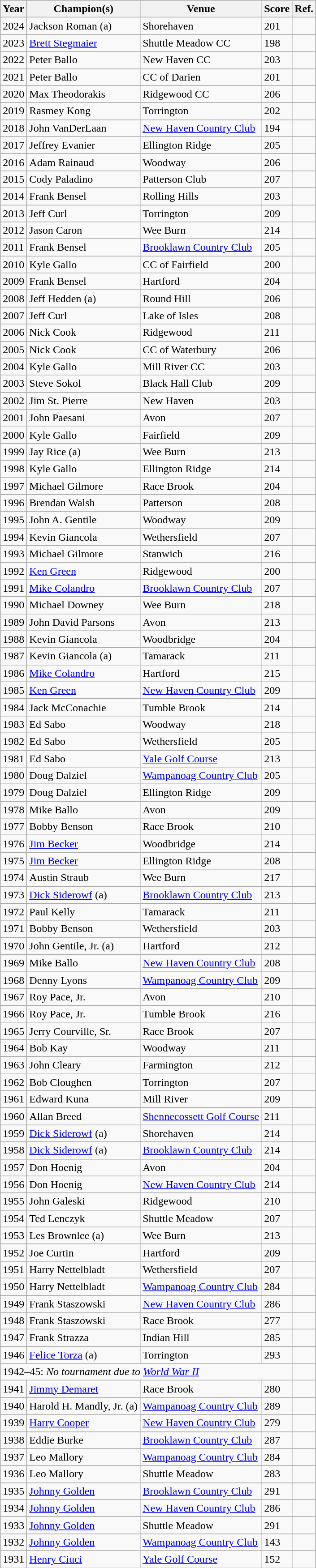<table class="wikitable">
<tr>
<th>Year</th>
<th>Champion(s)</th>
<th>Venue</th>
<th>Score</th>
<th>Ref.</th>
</tr>
<tr>
<td>2024</td>
<td>Jackson Roman (a)</td>
<td>Shorehaven</td>
<td>201</td>
<td></td>
</tr>
<tr>
<td>2023</td>
<td><a href='#'>Brett Stegmaier</a></td>
<td>Shuttle Meadow CC</td>
<td>198</td>
<td></td>
</tr>
<tr>
<td>2022</td>
<td>Peter Ballo</td>
<td>New Haven CC</td>
<td>203</td>
<td></td>
</tr>
<tr>
<td>2021</td>
<td>Peter Ballo</td>
<td>CC of Darien</td>
<td>201</td>
<td></td>
</tr>
<tr>
<td>2020</td>
<td>Max Theodorakis</td>
<td>Ridgewood CC</td>
<td>206</td>
<td></td>
</tr>
<tr>
<td>2019</td>
<td>Rasmey Kong</td>
<td>Torrington</td>
<td>202</td>
<td></td>
</tr>
<tr>
<td>2018</td>
<td>John VanDerLaan</td>
<td><a href='#'>New Haven Country Club</a></td>
<td>194</td>
<td></td>
</tr>
<tr>
<td>2017</td>
<td>Jeffrey Evanier</td>
<td>Ellington Ridge</td>
<td>205</td>
<td></td>
</tr>
<tr>
<td>2016</td>
<td>Adam Rainaud</td>
<td>Woodway</td>
<td>206</td>
<td></td>
</tr>
<tr>
<td>2015</td>
<td>Cody Paladino</td>
<td>Patterson Club</td>
<td>207</td>
<td></td>
</tr>
<tr>
<td>2014</td>
<td>Frank Bensel</td>
<td>Rolling Hills</td>
<td>203</td>
<td></td>
</tr>
<tr>
<td>2013</td>
<td>Jeff Curl</td>
<td>Torrington</td>
<td>209</td>
<td></td>
</tr>
<tr>
<td>2012</td>
<td>Jason Caron</td>
<td>Wee Burn</td>
<td>214</td>
<td></td>
</tr>
<tr>
<td>2011</td>
<td>Frank Bensel</td>
<td><a href='#'>Brooklawn Country Club</a></td>
<td>205</td>
<td></td>
</tr>
<tr>
<td>2010</td>
<td>Kyle Gallo</td>
<td>CC of Fairfield</td>
<td>200</td>
<td></td>
</tr>
<tr>
<td>2009</td>
<td>Frank Bensel</td>
<td>Hartford</td>
<td>204</td>
<td></td>
</tr>
<tr>
<td>2008</td>
<td>Jeff Hedden (a)</td>
<td>Round Hill</td>
<td>206</td>
<td></td>
</tr>
<tr>
<td>2007</td>
<td>Jeff Curl</td>
<td>Lake of Isles</td>
<td>208</td>
<td></td>
</tr>
<tr>
<td>2006</td>
<td>Nick Cook</td>
<td>Ridgewood</td>
<td>211</td>
<td></td>
</tr>
<tr>
<td>2005</td>
<td>Nick Cook</td>
<td>CC of Waterbury</td>
<td>206</td>
<td></td>
</tr>
<tr>
<td>2004</td>
<td>Kyle Gallo</td>
<td>Mill River CC</td>
<td>203</td>
<td></td>
</tr>
<tr>
<td>2003</td>
<td>Steve Sokol</td>
<td>Black Hall Club</td>
<td>209</td>
<td></td>
</tr>
<tr>
<td>2002</td>
<td>Jim St. Pierre</td>
<td>New Haven</td>
<td>203</td>
<td></td>
</tr>
<tr>
<td>2001</td>
<td>John Paesani</td>
<td>Avon</td>
<td>207</td>
<td></td>
</tr>
<tr>
<td>2000</td>
<td>Kyle Gallo</td>
<td>Fairfield</td>
<td>209</td>
<td></td>
</tr>
<tr>
<td>1999</td>
<td>Jay Rice (a)</td>
<td>Wee Burn</td>
<td>213</td>
<td></td>
</tr>
<tr>
<td>1998</td>
<td>Kyle Gallo</td>
<td>Ellington Ridge</td>
<td>214</td>
<td></td>
</tr>
<tr>
<td>1997</td>
<td>Michael Gilmore</td>
<td>Race Brook</td>
<td>204</td>
<td></td>
</tr>
<tr>
<td>1996</td>
<td>Brendan Walsh</td>
<td>Patterson</td>
<td>208</td>
<td></td>
</tr>
<tr>
<td>1995</td>
<td>John A. Gentile</td>
<td>Woodway</td>
<td>209</td>
<td></td>
</tr>
<tr>
<td>1994</td>
<td>Kevin Giancola</td>
<td>Wethersfield</td>
<td>207</td>
<td></td>
</tr>
<tr>
<td>1993</td>
<td>Michael Gilmore</td>
<td>Stanwich</td>
<td>216</td>
<td></td>
</tr>
<tr>
<td>1992</td>
<td><a href='#'>Ken Green</a></td>
<td>Ridgewood</td>
<td>200</td>
<td></td>
</tr>
<tr>
<td>1991</td>
<td><a href='#'>Mike Colandro</a></td>
<td><a href='#'>Brooklawn Country Club</a></td>
<td>207</td>
<td></td>
</tr>
<tr>
<td>1990</td>
<td>Michael Downey</td>
<td>Wee Burn</td>
<td>218</td>
<td></td>
</tr>
<tr>
<td>1989</td>
<td>John David Parsons</td>
<td>Avon</td>
<td>213</td>
<td></td>
</tr>
<tr>
<td>1988</td>
<td>Kevin Giancola</td>
<td>Woodbridge</td>
<td>204</td>
<td></td>
</tr>
<tr>
<td>1987</td>
<td>Kevin Giancola (a)</td>
<td>Tamarack</td>
<td>211</td>
<td></td>
</tr>
<tr>
<td>1986</td>
<td><a href='#'>Mike Colandro</a></td>
<td>Hartford</td>
<td>215</td>
<td></td>
</tr>
<tr>
<td>1985</td>
<td><a href='#'>Ken Green</a></td>
<td><a href='#'>New Haven Country Club</a></td>
<td>209</td>
<td></td>
</tr>
<tr>
<td>1984</td>
<td>Jack McConachie</td>
<td>Tumble Brook</td>
<td>214</td>
<td></td>
</tr>
<tr>
<td>1983</td>
<td>Ed Sabo</td>
<td>Woodway</td>
<td>218</td>
<td></td>
</tr>
<tr>
<td>1982</td>
<td>Ed Sabo</td>
<td>Wethersfield</td>
<td>205</td>
<td></td>
</tr>
<tr>
<td>1981</td>
<td>Ed Sabo</td>
<td><a href='#'>Yale Golf Course</a></td>
<td>213</td>
<td></td>
</tr>
<tr>
<td>1980</td>
<td>Doug Dalziel</td>
<td><a href='#'>Wampanoag Country Club</a></td>
<td>205</td>
<td></td>
</tr>
<tr>
<td>1979</td>
<td>Doug Dalziel</td>
<td>Ellington Ridge</td>
<td>209</td>
<td></td>
</tr>
<tr>
<td>1978</td>
<td>Mike Ballo</td>
<td>Avon</td>
<td>209</td>
<td></td>
</tr>
<tr>
<td>1977</td>
<td>Bobby Benson</td>
<td>Race Brook</td>
<td>210</td>
<td></td>
</tr>
<tr>
<td>1976</td>
<td><a href='#'>Jim Becker</a></td>
<td>Woodbridge</td>
<td>214</td>
<td></td>
</tr>
<tr>
<td>1975</td>
<td><a href='#'>Jim Becker</a></td>
<td>Ellington Ridge</td>
<td>208</td>
<td></td>
</tr>
<tr>
<td>1974</td>
<td>Austin Straub</td>
<td>Wee Burn</td>
<td>217</td>
<td></td>
</tr>
<tr>
<td>1973</td>
<td><a href='#'>Dick Siderowf</a> (a)</td>
<td><a href='#'>Brooklawn Country Club</a></td>
<td>213</td>
<td></td>
</tr>
<tr>
<td>1972</td>
<td>Paul Kelly</td>
<td>Tamarack</td>
<td>211</td>
<td></td>
</tr>
<tr>
<td>1971</td>
<td>Bobby Benson</td>
<td>Wethersfield</td>
<td>203</td>
<td></td>
</tr>
<tr>
<td>1970</td>
<td>John Gentile, Jr. (a)</td>
<td>Hartford</td>
<td>212</td>
<td></td>
</tr>
<tr>
<td>1969</td>
<td>Mike Ballo</td>
<td><a href='#'>New Haven Country Club</a></td>
<td>208</td>
<td></td>
</tr>
<tr>
<td>1968</td>
<td>Denny Lyons</td>
<td><a href='#'>Wampanoag Country Club</a></td>
<td>209</td>
<td></td>
</tr>
<tr>
<td>1967</td>
<td>Roy Pace, Jr.</td>
<td>Avon</td>
<td>210</td>
<td></td>
</tr>
<tr>
<td>1966</td>
<td>Roy Pace, Jr.</td>
<td>Tumble Brook</td>
<td>216</td>
<td></td>
</tr>
<tr>
<td>1965</td>
<td>Jerry Courville, Sr.</td>
<td>Race Brook</td>
<td>207</td>
<td></td>
</tr>
<tr>
<td>1964</td>
<td>Bob Kay</td>
<td>Woodway</td>
<td>211</td>
<td></td>
</tr>
<tr>
<td>1963</td>
<td>John Cleary</td>
<td>Farmington</td>
<td>212</td>
<td></td>
</tr>
<tr>
<td>1962</td>
<td>Bob Cloughen</td>
<td>Torrington</td>
<td>207</td>
<td></td>
</tr>
<tr>
<td>1961</td>
<td>Edward Kuna</td>
<td>Mill River</td>
<td>209</td>
<td></td>
</tr>
<tr>
<td>1960</td>
<td>Allan Breed</td>
<td><a href='#'>Shennecossett Golf Course</a></td>
<td>211</td>
<td></td>
</tr>
<tr>
<td>1959</td>
<td><a href='#'>Dick Siderowf</a> (a)</td>
<td>Shorehaven</td>
<td>214</td>
<td></td>
</tr>
<tr>
<td>1958</td>
<td><a href='#'>Dick Siderowf</a> (a)</td>
<td><a href='#'>Brooklawn Country Club</a></td>
<td>214</td>
<td></td>
</tr>
<tr>
<td>1957</td>
<td>Don Hoenig</td>
<td>Avon</td>
<td>204</td>
<td></td>
</tr>
<tr>
<td>1956</td>
<td>Don Hoenig</td>
<td><a href='#'>New Haven Country Club</a></td>
<td>214</td>
<td></td>
</tr>
<tr>
<td>1955</td>
<td>John Galeski</td>
<td>Ridgewood</td>
<td>210</td>
<td></td>
</tr>
<tr>
<td>1954</td>
<td>Ted Lenczyk</td>
<td>Shuttle Meadow</td>
<td>207</td>
<td></td>
</tr>
<tr>
<td>1953</td>
<td>Les Brownlee (a)</td>
<td>Wee Burn</td>
<td>213</td>
<td></td>
</tr>
<tr>
<td>1952</td>
<td>Joe Curtin</td>
<td>Hartford</td>
<td>209</td>
<td></td>
</tr>
<tr>
<td>1951</td>
<td>Harry Nettelbladt</td>
<td>Wethersfield</td>
<td>207</td>
<td></td>
</tr>
<tr>
<td>1950</td>
<td>Harry Nettelbladt</td>
<td><a href='#'>Wampanoag Country Club</a></td>
<td>284</td>
<td></td>
</tr>
<tr>
<td>1949</td>
<td>Frank Staszowski</td>
<td><a href='#'>New Haven Country Club</a></td>
<td>286</td>
<td></td>
</tr>
<tr>
<td>1948</td>
<td>Frank Staszowski</td>
<td>Race Brook</td>
<td>277</td>
<td></td>
</tr>
<tr>
<td>1947</td>
<td>Frank Strazza</td>
<td>Indian Hill</td>
<td>285</td>
<td></td>
</tr>
<tr>
<td>1946</td>
<td><a href='#'>Felice Torza</a> (a)</td>
<td>Torrington</td>
<td>293</td>
<td></td>
</tr>
<tr>
<td colspan=4>1942–45: <em>No tournament due to <a href='#'>World War II</a></em></td>
<td></td>
</tr>
<tr>
<td>1941</td>
<td><a href='#'>Jimmy Demaret</a></td>
<td>Race Brook</td>
<td>280</td>
<td></td>
</tr>
<tr>
<td>1940</td>
<td>Harold H. Mandly, Jr. (a)</td>
<td><a href='#'>Wampanoag Country Club</a></td>
<td>289</td>
<td></td>
</tr>
<tr>
<td>1939</td>
<td><a href='#'>Harry Cooper</a></td>
<td><a href='#'>New Haven Country Club</a></td>
<td>279</td>
<td></td>
</tr>
<tr>
<td>1938</td>
<td>Eddie Burke</td>
<td><a href='#'>Brooklawn Country Club</a></td>
<td>287</td>
<td></td>
</tr>
<tr>
<td>1937</td>
<td>Leo Mallory</td>
<td><a href='#'>Wampanoag Country Club</a></td>
<td>284</td>
<td></td>
</tr>
<tr>
<td>1936</td>
<td>Leo Mallory</td>
<td>Shuttle Meadow</td>
<td>283</td>
<td></td>
</tr>
<tr>
<td>1935</td>
<td><a href='#'>Johnny Golden</a></td>
<td><a href='#'>Brooklawn Country Club</a></td>
<td>291</td>
<td></td>
</tr>
<tr>
<td>1934</td>
<td><a href='#'>Johnny Golden</a></td>
<td><a href='#'>New Haven Country Club</a></td>
<td>286</td>
<td></td>
</tr>
<tr>
<td>1933</td>
<td><a href='#'>Johnny Golden</a></td>
<td>Shuttle Meadow</td>
<td>291</td>
<td></td>
</tr>
<tr>
<td>1932</td>
<td><a href='#'>Johnny Golden</a></td>
<td><a href='#'>Wampanoag Country Club</a></td>
<td>143</td>
<td></td>
</tr>
<tr>
<td>1931</td>
<td><a href='#'>Henry Ciuci</a></td>
<td><a href='#'>Yale Golf Course</a></td>
<td>152</td>
<td></td>
</tr>
</table>
